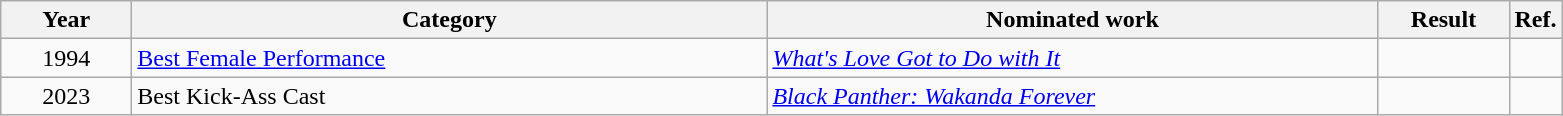<table class=wikitable>
<tr>
<th scope="col" style="width:5em;">Year</th>
<th scope="col" style="width:26em;">Category</th>
<th scope="col" style="width:25em;">Nominated work</th>
<th scope="col" style="width:5em;">Result</th>
<th>Ref.</th>
</tr>
<tr>
<td style="text-align:center;">1994</td>
<td><a href='#'>Best Female Performance</a></td>
<td><em><a href='#'>What's Love Got to Do with It</a></em></td>
<td></td>
<td></td>
</tr>
<tr>
<td style="text-align:center;">2023</td>
<td>Best Kick-Ass Cast</td>
<td><em><a href='#'>Black Panther: Wakanda Forever</a></em></td>
<td></td>
<td style="text-align:center;" rowspan="3"></td>
</tr>
</table>
